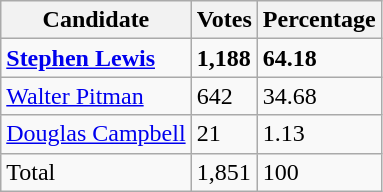<table class="wikitable">
<tr>
<th>Candidate</th>
<th>Votes</th>
<th>Percentage</th>
</tr>
<tr>
<td><strong><a href='#'>Stephen Lewis</a></strong></td>
<td><strong>1,188</strong></td>
<td><strong>64.18</strong></td>
</tr>
<tr>
<td><a href='#'>Walter Pitman</a></td>
<td>642</td>
<td>34.68</td>
</tr>
<tr>
<td><a href='#'>Douglas Campbell</a></td>
<td>21</td>
<td>1.13</td>
</tr>
<tr>
<td>Total</td>
<td>1,851</td>
<td>100</td>
</tr>
</table>
